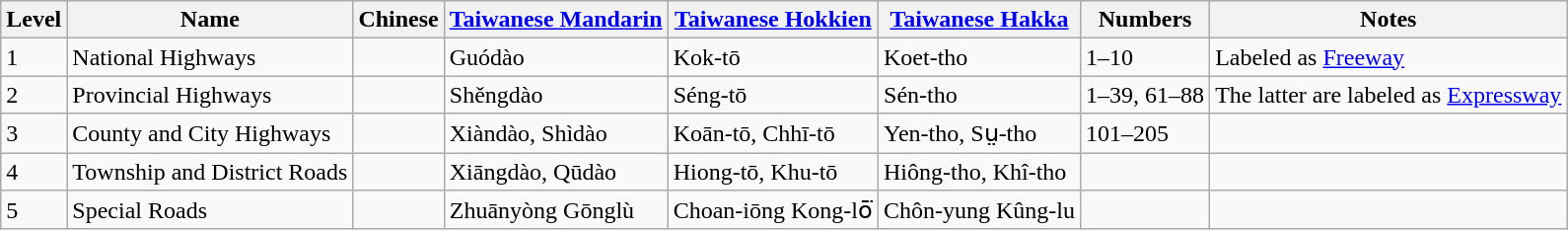<table class=wikitable>
<tr>
<th>Level</th>
<th>Name</th>
<th>Chinese</th>
<th><a href='#'>Taiwanese Mandarin</a></th>
<th><a href='#'>Taiwanese Hokkien</a></th>
<th><a href='#'>Taiwanese Hakka</a></th>
<th>Numbers</th>
<th>Notes</th>
</tr>
<tr>
<td>1</td>
<td>National Highways</td>
<td></td>
<td>Guódào</td>
<td>Kok-tō</td>
<td>Koet-tho</td>
<td>1–10</td>
<td>Labeled as <a href='#'>Freeway</a></td>
</tr>
<tr>
<td>2</td>
<td>Provincial Highways</td>
<td></td>
<td>Shěngdào</td>
<td>Séng-tō</td>
<td>Sén-tho</td>
<td>1–39, 61–88</td>
<td>The latter are labeled as <a href='#'>Expressway</a></td>
</tr>
<tr>
<td>3</td>
<td>County and City Highways</td>
<td></td>
<td>Xiàndào, Shìdào</td>
<td>Koān-tō, Chhī-tō</td>
<td>Yen-tho, Sṳ-tho</td>
<td>101–205</td>
<td></td>
</tr>
<tr>
<td>4</td>
<td>Township and District Roads</td>
<td></td>
<td>Xiāngdào, Qūdào</td>
<td>Hiong-tō, Khu-tō</td>
<td>Hiông-tho, Khî-tho</td>
<td></td>
<td></td>
</tr>
<tr>
<td>5</td>
<td>Special Roads</td>
<td></td>
<td>Zhuānyòng Gōnglù</td>
<td>Choan-iōng Kong-lō͘</td>
<td>Chôn-yung Kûng-lu</td>
<td></td>
<td></td>
</tr>
</table>
